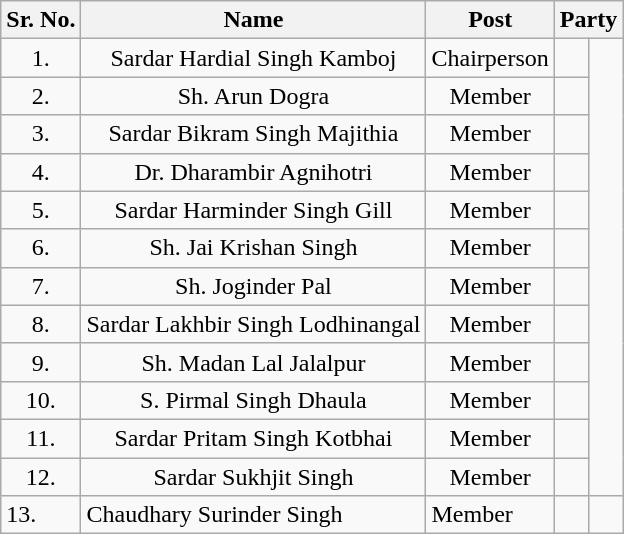<table class="wikitable sortable">
<tr>
<th>Sr. No.</th>
<th>Name</th>
<th>Post</th>
<th colspan="2">Party</th>
</tr>
<tr align="center">
<td>1.</td>
<td>Sardar Hardial Singh Kamboj</td>
<td>Chairperson</td>
<td></td>
</tr>
<tr align="center">
<td>2.</td>
<td>Sh. Arun Dogra</td>
<td>Member</td>
<td></td>
</tr>
<tr align="center">
<td>3.</td>
<td>Sardar Bikram Singh Majithia</td>
<td>Member</td>
<td></td>
</tr>
<tr align="center">
<td>4.</td>
<td>Dr. Dharambir Agnihotri</td>
<td>Member</td>
<td></td>
</tr>
<tr align="center">
<td>5.</td>
<td>Sardar Harminder Singh Gill</td>
<td>Member</td>
<td></td>
</tr>
<tr align="center">
<td>6.</td>
<td>Sh. Jai Krishan Singh</td>
<td>Member</td>
<td></td>
</tr>
<tr align="center">
<td>7.</td>
<td>Sh. Joginder Pal</td>
<td>Member</td>
<td></td>
</tr>
<tr align="center">
<td>8.</td>
<td>Sardar Lakhbir Singh Lodhinangal</td>
<td>Member</td>
<td></td>
</tr>
<tr align="center">
<td>9.</td>
<td>Sh. Madan Lal Jalalpur</td>
<td>Member</td>
<td></td>
</tr>
<tr align="center">
<td>10.</td>
<td>S. Pirmal Singh Dhaula</td>
<td>Member</td>
<td></td>
</tr>
<tr align="center">
<td>11.</td>
<td>Sardar Pritam Singh Kotbhai</td>
<td>Member</td>
<td></td>
</tr>
<tr align="center">
<td>12.</td>
<td>Sardar Sukhjit Singh</td>
<td>Member</td>
<td></td>
</tr>
<tr>
<td>13.</td>
<td>Chaudhary Surinder Singh</td>
<td>Member</td>
<td></td>
<td></td>
</tr>
</table>
